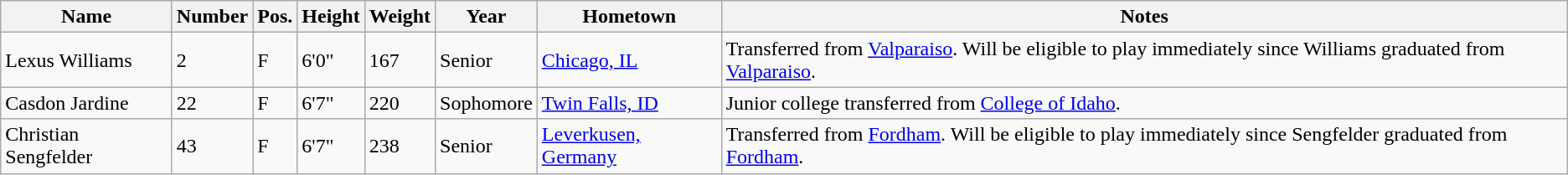<table class="wikitable sortable" border="1">
<tr>
<th>Name</th>
<th>Number</th>
<th>Pos.</th>
<th>Height</th>
<th>Weight</th>
<th>Year</th>
<th>Hometown</th>
<th class="unsortable">Notes</th>
</tr>
<tr>
<td>Lexus Williams</td>
<td>2</td>
<td>F</td>
<td>6'0"</td>
<td>167</td>
<td>Senior</td>
<td><a href='#'>Chicago, IL</a></td>
<td>Transferred from <a href='#'>Valparaiso</a>. Will be eligible to play immediately since Williams graduated from <a href='#'>Valparaiso</a>.</td>
</tr>
<tr>
<td>Casdon Jardine</td>
<td>22</td>
<td>F</td>
<td>6'7"</td>
<td>220</td>
<td>Sophomore</td>
<td><a href='#'>Twin Falls, ID</a></td>
<td>Junior college transferred from <a href='#'>College of Idaho</a>.</td>
</tr>
<tr>
<td>Christian Sengfelder</td>
<td>43</td>
<td>F</td>
<td>6'7"</td>
<td>238</td>
<td>Senior</td>
<td><a href='#'>Leverkusen, Germany</a></td>
<td>Transferred from <a href='#'>Fordham</a>. Will be eligible to play immediately since Sengfelder graduated from <a href='#'>Fordham</a>.</td>
</tr>
</table>
